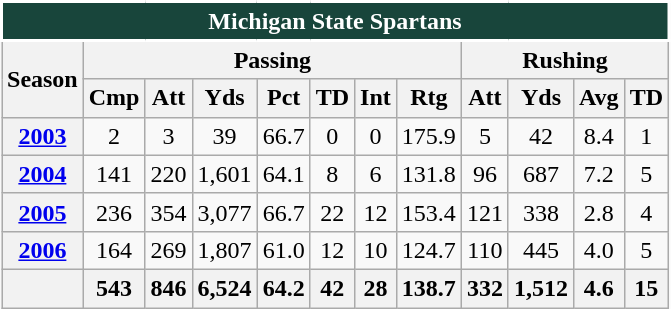<table class=wikitable style="text-align:center;">
<tr>
</tr>
<tr>
<th colspan="12" style="background: #18453b; border: 2px solid white; color:white;">Michigan State Spartans</th>
</tr>
<tr>
<th rowspan="2">Season</th>
<th colspan="7">Passing</th>
<th colspan="4">Rushing</th>
</tr>
<tr>
<th>Cmp</th>
<th>Att</th>
<th>Yds</th>
<th>Pct</th>
<th>TD</th>
<th>Int</th>
<th>Rtg</th>
<th>Att</th>
<th>Yds</th>
<th>Avg</th>
<th>TD</th>
</tr>
<tr>
<th><a href='#'>2003</a></th>
<td>2</td>
<td>3</td>
<td>39</td>
<td>66.7</td>
<td>0</td>
<td>0</td>
<td>175.9</td>
<td>5</td>
<td>42</td>
<td>8.4</td>
<td>1</td>
</tr>
<tr>
<th><a href='#'>2004</a></th>
<td>141</td>
<td>220</td>
<td>1,601</td>
<td>64.1</td>
<td>8</td>
<td>6</td>
<td>131.8</td>
<td>96</td>
<td>687</td>
<td>7.2</td>
<td>5</td>
</tr>
<tr>
<th><a href='#'>2005</a></th>
<td>236</td>
<td>354</td>
<td>3,077</td>
<td>66.7</td>
<td>22</td>
<td>12</td>
<td>153.4</td>
<td>121</td>
<td>338</td>
<td>2.8</td>
<td>4</td>
</tr>
<tr>
<th><a href='#'>2006</a></th>
<td>164</td>
<td>269</td>
<td>1,807</td>
<td>61.0</td>
<td>12</td>
<td>10</td>
<td>124.7</td>
<td>110</td>
<td>445</td>
<td>4.0</td>
<td>5</td>
</tr>
<tr>
<th></th>
<th>543</th>
<th>846</th>
<th>6,524</th>
<th>64.2</th>
<th>42</th>
<th>28</th>
<th>138.7</th>
<th>332</th>
<th>1,512</th>
<th>4.6</th>
<th>15</th>
</tr>
</table>
